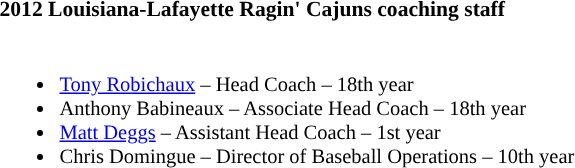<table class="toccolours" style="text-align: left; font-size:90%;">
<tr>
<th colspan="9">2012 Louisiana-Lafayette Ragin' Cajuns coaching staff</th>
</tr>
<tr>
<td style="font-size:95%; vertical-align:top;"><br><ul><li><a href='#'>Tony Robichaux</a> – Head Coach – 18th year</li><li>Anthony Babineaux – Associate Head Coach – 18th year</li><li><a href='#'>Matt Deggs</a> – Assistant Head Coach – 1st year</li><li>Chris Domingue – Director of Baseball Operations – 10th year</li></ul></td>
</tr>
</table>
